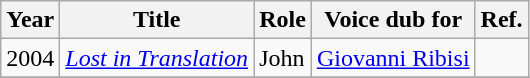<table class="wikitable">
<tr>
<th>Year</th>
<th>Title</th>
<th>Role</th>
<th>Voice dub for</th>
<th>Ref.</th>
</tr>
<tr>
<td>2004</td>
<td><em><a href='#'>Lost in Translation</a></em></td>
<td>John</td>
<td><a href='#'>Giovanni Ribisi</a></td>
<td></td>
</tr>
<tr>
</tr>
</table>
